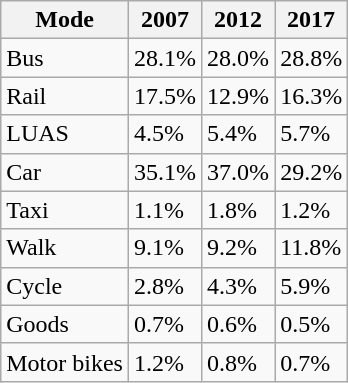<table class="wikitable">
<tr>
<th>Mode</th>
<th>2007</th>
<th>2012</th>
<th>2017</th>
</tr>
<tr>
<td>Bus</td>
<td>28.1%</td>
<td>28.0%</td>
<td>28.8%</td>
</tr>
<tr>
<td>Rail</td>
<td>17.5%</td>
<td>12.9%</td>
<td>16.3%</td>
</tr>
<tr>
<td>LUAS</td>
<td>4.5%</td>
<td>5.4%</td>
<td>5.7%</td>
</tr>
<tr>
<td>Car</td>
<td>35.1%</td>
<td>37.0%</td>
<td>29.2%</td>
</tr>
<tr>
<td>Taxi</td>
<td>1.1%</td>
<td>1.8%</td>
<td>1.2%</td>
</tr>
<tr>
<td>Walk</td>
<td>9.1%</td>
<td>9.2%</td>
<td>11.8%</td>
</tr>
<tr>
<td>Cycle</td>
<td>2.8%</td>
<td>4.3%</td>
<td>5.9%</td>
</tr>
<tr>
<td>Goods</td>
<td>0.7%</td>
<td>0.6%</td>
<td>0.5%</td>
</tr>
<tr>
<td>Motor bikes</td>
<td>1.2%</td>
<td>0.8%</td>
<td>0.7%</td>
</tr>
</table>
